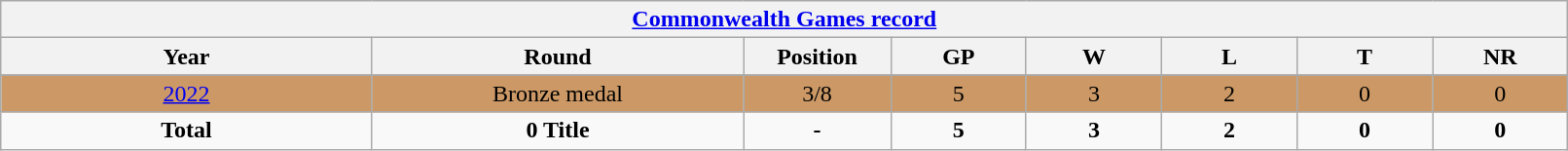<table class="wikitable" style="text-align: center; width:85%">
<tr>
<th colspan=10><a href='#'>Commonwealth Games record</a></th>
</tr>
<tr>
<th width=150>Year</th>
<th width=150>Round</th>
<th width=50>Position</th>
<th width=50>GP</th>
<th width=50>W</th>
<th width=50>L</th>
<th width=50>T</th>
<th width=50>NR</th>
</tr>
<tr>
</tr>
<tr style="background:#cc9966;">
<td> <a href='#'>2022</a></td>
<td>Bronze medal</td>
<td>3/8</td>
<td>5</td>
<td>3</td>
<td>2</td>
<td>0</td>
<td>0</td>
</tr>
<tr>
<td><strong>Total</strong></td>
<td><strong>0 Title</strong></td>
<td><strong>-</strong></td>
<td><strong>5</strong></td>
<td><strong>3</strong></td>
<td><strong>2</strong></td>
<td><strong>0</strong></td>
<td><strong>0</strong></td>
</tr>
</table>
